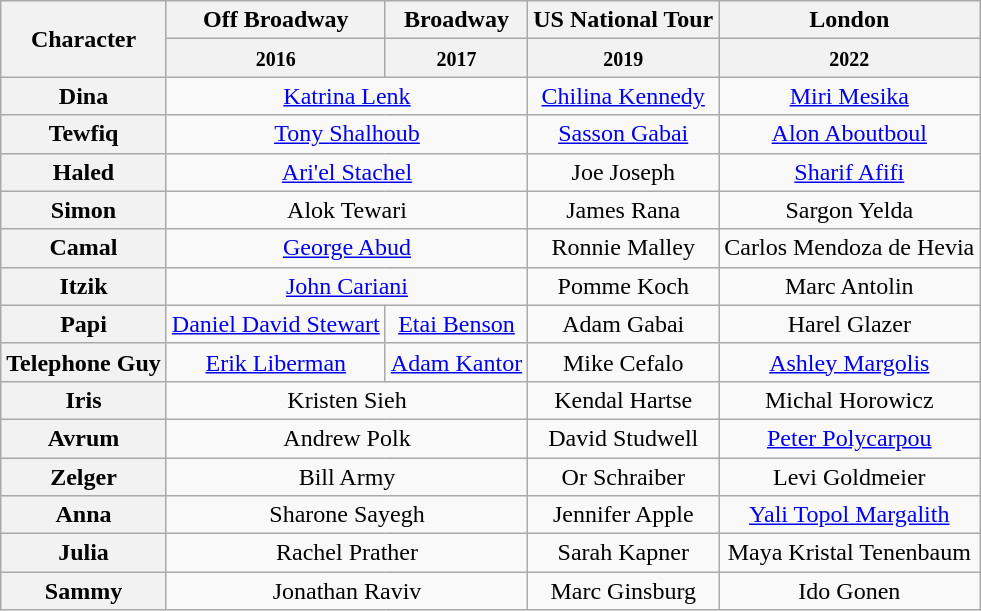<table class="wikitable" style="width:1000;">
<tr>
<th rowspan="2">Character</th>
<th>Off Broadway</th>
<th>Broadway</th>
<th>US National Tour</th>
<th>London</th>
</tr>
<tr>
<th><small>2016</small></th>
<th><small>2017</small></th>
<th><small>2019</small></th>
<th><small>2022</small></th>
</tr>
<tr>
<th>Dina</th>
<td colspan=2 align=center><a href='#'>Katrina Lenk</a></td>
<td align=center><a href='#'>Chilina Kennedy</a></td>
<td align=center><a href='#'>Miri Mesika</a></td>
</tr>
<tr>
<th>Tewfiq</th>
<td colspan=2 align=center><a href='#'>Tony Shalhoub</a></td>
<td align=center><a href='#'>Sasson Gabai</a></td>
<td align=center><a href='#'>Alon Aboutboul</a></td>
</tr>
<tr>
<th>Haled</th>
<td colspan=2 align=center><a href='#'>Ari'el Stachel</a></td>
<td align=center>Joe Joseph</td>
<td align=center><a href='#'>Sharif Afifi</a></td>
</tr>
<tr>
<th>Simon</th>
<td colspan=2 align=center>Alok Tewari</td>
<td align=center>James Rana</td>
<td align=center>Sargon Yelda</td>
</tr>
<tr>
<th>Camal</th>
<td colspan=2 align=center><a href='#'>George Abud</a></td>
<td align=center>Ronnie Malley</td>
<td align=center>Carlos Mendoza de Hevia</td>
</tr>
<tr>
<th>Itzik</th>
<td colspan=2 align=center><a href='#'>John Cariani</a></td>
<td align=center>Pomme Koch</td>
<td align=center>Marc Antolin</td>
</tr>
<tr>
<th>Papi</th>
<td align=center><a href='#'>Daniel David Stewart</a></td>
<td align=center><a href='#'>Etai Benson</a></td>
<td align=center>Adam Gabai</td>
<td align=center>Harel Glazer</td>
</tr>
<tr>
<th>Telephone Guy</th>
<td align=center><a href='#'>Erik Liberman</a></td>
<td align=center><a href='#'>Adam Kantor</a></td>
<td align=center>Mike Cefalo</td>
<td align=center><a href='#'>Ashley Margolis</a></td>
</tr>
<tr>
<th>Iris</th>
<td colspan=2 align=center>Kristen Sieh</td>
<td align=center>Kendal Hartse</td>
<td align=center>Michal Horowicz</td>
</tr>
<tr>
<th>Avrum</th>
<td colspan=2 align=center>Andrew Polk</td>
<td align=center>David Studwell</td>
<td align=center><a href='#'>Peter Polycarpou</a></td>
</tr>
<tr>
<th>Zelger</th>
<td colspan=2 align=center>Bill Army</td>
<td align=center>Or Schraiber</td>
<td align=center>Levi Goldmeier</td>
</tr>
<tr>
<th>Anna</th>
<td colspan=2 align=center>Sharone Sayegh</td>
<td align=center>Jennifer Apple</td>
<td align=center><a href='#'>Yali Topol Margalith</a></td>
</tr>
<tr>
<th>Julia</th>
<td colspan=2 align=center>Rachel Prather</td>
<td align=center>Sarah Kapner</td>
<td align=center>Maya Kristal Tenenbaum</td>
</tr>
<tr>
<th>Sammy</th>
<td colspan=2 align=center>Jonathan Raviv</td>
<td align=center>Marc Ginsburg</td>
<td align=center>Ido Gonen</td>
</tr>
</table>
